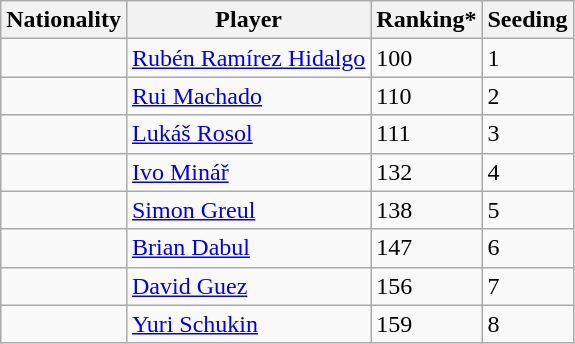<table class="wikitable" border="1">
<tr>
<th>Nationality</th>
<th>Player</th>
<th>Ranking*</th>
<th>Seeding</th>
</tr>
<tr>
<td></td>
<td><a href='#'>Rubén Ramírez Hidalgo</a></td>
<td>100</td>
<td>1</td>
</tr>
<tr>
<td></td>
<td><a href='#'>Rui Machado</a></td>
<td>110</td>
<td>2</td>
</tr>
<tr>
<td></td>
<td><a href='#'>Lukáš Rosol</a></td>
<td>111</td>
<td>3</td>
</tr>
<tr>
<td></td>
<td><a href='#'>Ivo Minář</a></td>
<td>132</td>
<td>4</td>
</tr>
<tr>
<td></td>
<td><a href='#'>Simon Greul</a></td>
<td>138</td>
<td>5</td>
</tr>
<tr>
<td></td>
<td><a href='#'>Brian Dabul</a></td>
<td>147</td>
<td>6</td>
</tr>
<tr>
<td></td>
<td><a href='#'>David Guez</a></td>
<td>156</td>
<td>7</td>
</tr>
<tr>
<td></td>
<td><a href='#'>Yuri Schukin</a></td>
<td>159</td>
<td>8</td>
</tr>
</table>
